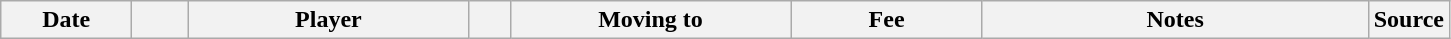<table class="wikitable sortable">
<tr>
<th style="width:80px;">Date</th>
<th style="width:30px;"></th>
<th style="width:180px;">Player</th>
<th style="width:20px;"></th>
<th style="width:180px;">Moving to</th>
<th style="width:120px;" class="unsortable">Fee</th>
<th style="width:250px;" class="unsortable">Notes</th>
<th style="width:20px;">Source</th>
</tr>
</table>
